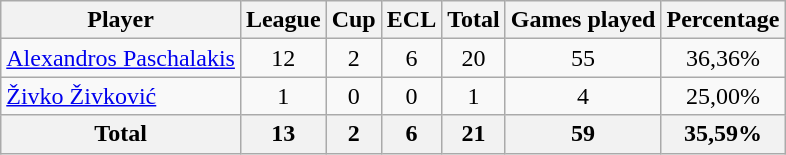<table class="wikitable" style="text-align: center;">
<tr>
<th>Player</th>
<th>League</th>
<th>Cup</th>
<th>ECL</th>
<th>Total</th>
<th>Games played</th>
<th>Percentage</th>
</tr>
<tr>
<td align=left> <a href='#'>Alexandros Paschalakis</a></td>
<td>12</td>
<td>2</td>
<td>6</td>
<td>20</td>
<td>55</td>
<td>36,36%</td>
</tr>
<tr>
<td align=left> <a href='#'>Živko Živković</a></td>
<td>1</td>
<td>0</td>
<td>0</td>
<td>1</td>
<td>4</td>
<td>25,00%</td>
</tr>
<tr>
<th>Total</th>
<th>13</th>
<th>2</th>
<th>6</th>
<th>21</th>
<th>59</th>
<th>35,59%</th>
</tr>
</table>
